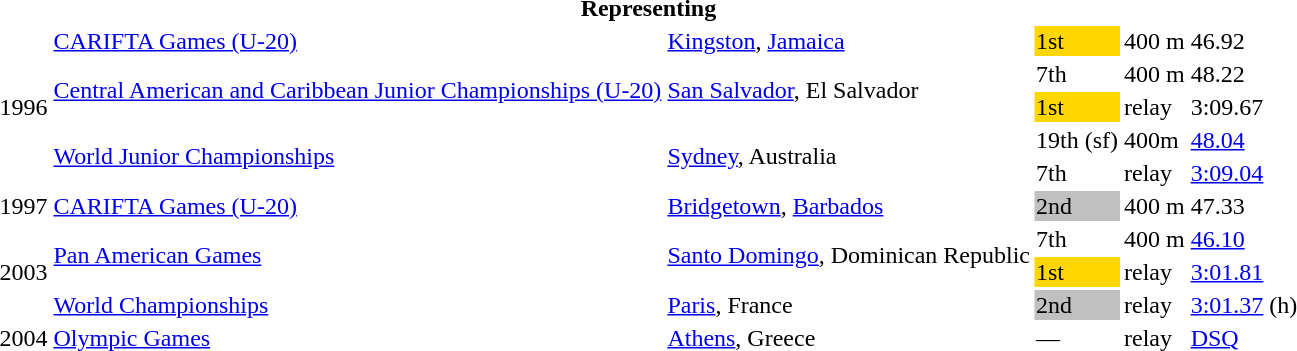<table>
<tr>
<th colspan="6">Representing </th>
</tr>
<tr>
<td rowspan = "5">1996</td>
<td><a href='#'>CARIFTA Games (U-20)</a></td>
<td><a href='#'>Kingston</a>, <a href='#'>Jamaica</a></td>
<td bgcolor=gold>1st</td>
<td>400 m</td>
<td>46.92</td>
</tr>
<tr>
<td rowspan = "2"><a href='#'>Central American and Caribbean Junior Championships (U-20)</a></td>
<td rowspan = "2"><a href='#'>San Salvador</a>, El Salvador</td>
<td>7th</td>
<td>400 m</td>
<td>48.22</td>
</tr>
<tr>
<td bgcolor=gold>1st</td>
<td> relay</td>
<td>3:09.67</td>
</tr>
<tr>
<td rowspan=2><a href='#'>World Junior Championships</a></td>
<td rowspan=2><a href='#'>Sydney</a>, Australia</td>
<td>19th (sf)</td>
<td>400m</td>
<td><a href='#'>48.04</a></td>
</tr>
<tr>
<td>7th</td>
<td> relay</td>
<td><a href='#'>3:09.04</a></td>
</tr>
<tr>
<td>1997</td>
<td><a href='#'>CARIFTA Games (U-20)</a></td>
<td><a href='#'>Bridgetown</a>, <a href='#'>Barbados</a></td>
<td bgcolor=silver>2nd</td>
<td>400 m</td>
<td>47.33</td>
</tr>
<tr>
<td rowspan=3>2003</td>
<td rowspan=2><a href='#'>Pan American Games</a></td>
<td rowspan=2><a href='#'>Santo Domingo</a>, Dominican Republic</td>
<td>7th</td>
<td>400 m</td>
<td><a href='#'>46.10</a></td>
</tr>
<tr>
<td bgcolor="gold">1st</td>
<td> relay</td>
<td><a href='#'>3:01.81</a></td>
</tr>
<tr>
<td><a href='#'>World Championships</a></td>
<td><a href='#'>Paris</a>, France</td>
<td bgcolor="silver">2nd</td>
<td> relay</td>
<td><a href='#'>3:01.37</a> (h)</td>
</tr>
<tr>
<td>2004</td>
<td><a href='#'>Olympic Games</a></td>
<td><a href='#'>Athens</a>, Greece</td>
<td>—</td>
<td> relay</td>
<td><a href='#'>DSQ</a></td>
</tr>
</table>
